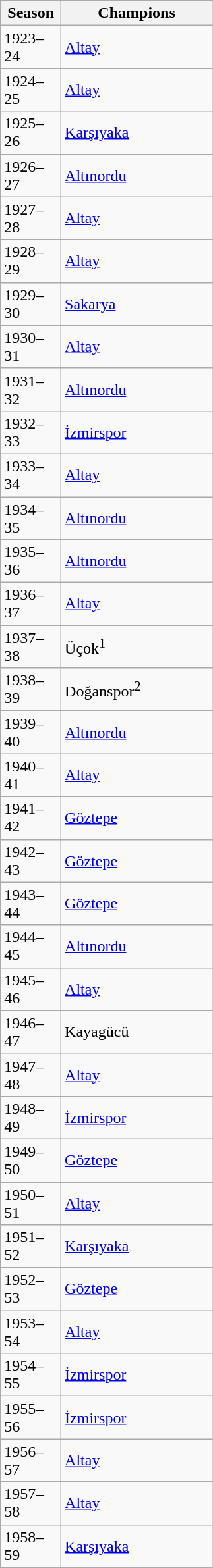<table class="wikitable" border="1" width=17%>
<tr>
<th width=1%>Season</th>
<th width=10%>Champions</th>
</tr>
<tr>
<td>1923–24</td>
<td><a href='#'>Altay</a></td>
</tr>
<tr>
<td>1924–25</td>
<td><a href='#'>Altay</a></td>
</tr>
<tr>
<td>1925–26</td>
<td><a href='#'>Karşıyaka</a></td>
</tr>
<tr>
<td>1926–27</td>
<td><a href='#'>Altınordu</a></td>
</tr>
<tr>
<td>1927–28</td>
<td><a href='#'>Altay</a></td>
</tr>
<tr>
<td>1928–29</td>
<td><a href='#'>Altay</a></td>
</tr>
<tr>
<td>1929–30</td>
<td><a href='#'>Sakarya</a></td>
</tr>
<tr>
<td>1930–31</td>
<td><a href='#'>Altay</a></td>
</tr>
<tr>
<td>1931–32</td>
<td><a href='#'>Altınordu</a></td>
</tr>
<tr>
<td>1932–33</td>
<td><a href='#'>İzmirspor</a></td>
</tr>
<tr>
<td>1933–34</td>
<td><a href='#'>Altay</a></td>
</tr>
<tr>
<td>1934–35</td>
<td><a href='#'>Altınordu</a></td>
</tr>
<tr>
<td>1935–36</td>
<td><a href='#'>Altınordu</a></td>
</tr>
<tr>
<td>1936–37</td>
<td><a href='#'>Altay</a></td>
</tr>
<tr>
<td>1937–38</td>
<td>Üçok<sup>1</sup></td>
</tr>
<tr>
<td>1938–39</td>
<td>Doğanspor<sup>2</sup></td>
</tr>
<tr>
<td>1939–40</td>
<td><a href='#'>Altınordu</a></td>
</tr>
<tr>
<td>1940–41</td>
<td><a href='#'>Altay</a></td>
</tr>
<tr>
<td>1941–42</td>
<td><a href='#'>Göztepe</a></td>
</tr>
<tr>
<td>1942–43</td>
<td><a href='#'>Göztepe</a></td>
</tr>
<tr>
<td>1943–44</td>
<td><a href='#'>Göztepe</a></td>
</tr>
<tr>
<td>1944–45</td>
<td><a href='#'>Altınordu</a></td>
</tr>
<tr>
<td>1945–46</td>
<td><a href='#'>Altay</a></td>
</tr>
<tr>
<td>1946–47</td>
<td>Kayagücü</td>
</tr>
<tr>
<td>1947–48</td>
<td><a href='#'>Altay</a></td>
</tr>
<tr>
<td>1948–49</td>
<td><a href='#'>İzmirspor</a></td>
</tr>
<tr>
<td>1949–50</td>
<td><a href='#'>Göztepe</a></td>
</tr>
<tr>
<td>1950–51</td>
<td><a href='#'>Altay</a></td>
</tr>
<tr>
<td>1951–52</td>
<td><a href='#'>Karşıyaka</a></td>
</tr>
<tr>
<td>1952–53</td>
<td><a href='#'>Göztepe</a></td>
</tr>
<tr>
<td>1953–54</td>
<td><a href='#'>Altay</a></td>
</tr>
<tr>
<td>1954–55</td>
<td><a href='#'>İzmirspor</a></td>
</tr>
<tr>
<td>1955–56</td>
<td><a href='#'>İzmirspor</a></td>
</tr>
<tr>
<td>1956–57</td>
<td><a href='#'>Altay</a></td>
</tr>
<tr>
<td>1957–58</td>
<td><a href='#'>Altay</a></td>
</tr>
<tr>
<td>1958–59</td>
<td><a href='#'>Karşıyaka</a></td>
</tr>
</table>
